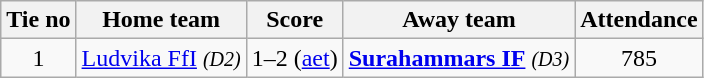<table class="wikitable" style="text-align:center">
<tr>
<th style= width="40px">Tie no</th>
<th style= width="150px">Home team</th>
<th style= width="60px">Score</th>
<th style= width="150px">Away team</th>
<th style= width="30px">Attendance</th>
</tr>
<tr>
<td>1</td>
<td><a href='#'>Ludvika FfI</a> <em><small>(D2)</small></em></td>
<td>1–2 (<a href='#'>aet</a>)</td>
<td><strong><a href='#'>Surahammars IF</a></strong> <em><small>(D3)</small></em></td>
<td>785</td>
</tr>
</table>
